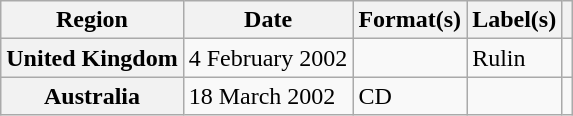<table class="wikitable plainrowheaders">
<tr>
<th scope="col">Region</th>
<th scope="col">Date</th>
<th scope="col">Format(s)</th>
<th scope="col">Label(s)</th>
<th scope="col"></th>
</tr>
<tr>
<th scope="row">United Kingdom</th>
<td>4 February 2002</td>
<td></td>
<td>Rulin</td>
<td></td>
</tr>
<tr>
<th scope="row">Australia</th>
<td>18 March 2002</td>
<td>CD</td>
<td></td>
<td></td>
</tr>
</table>
